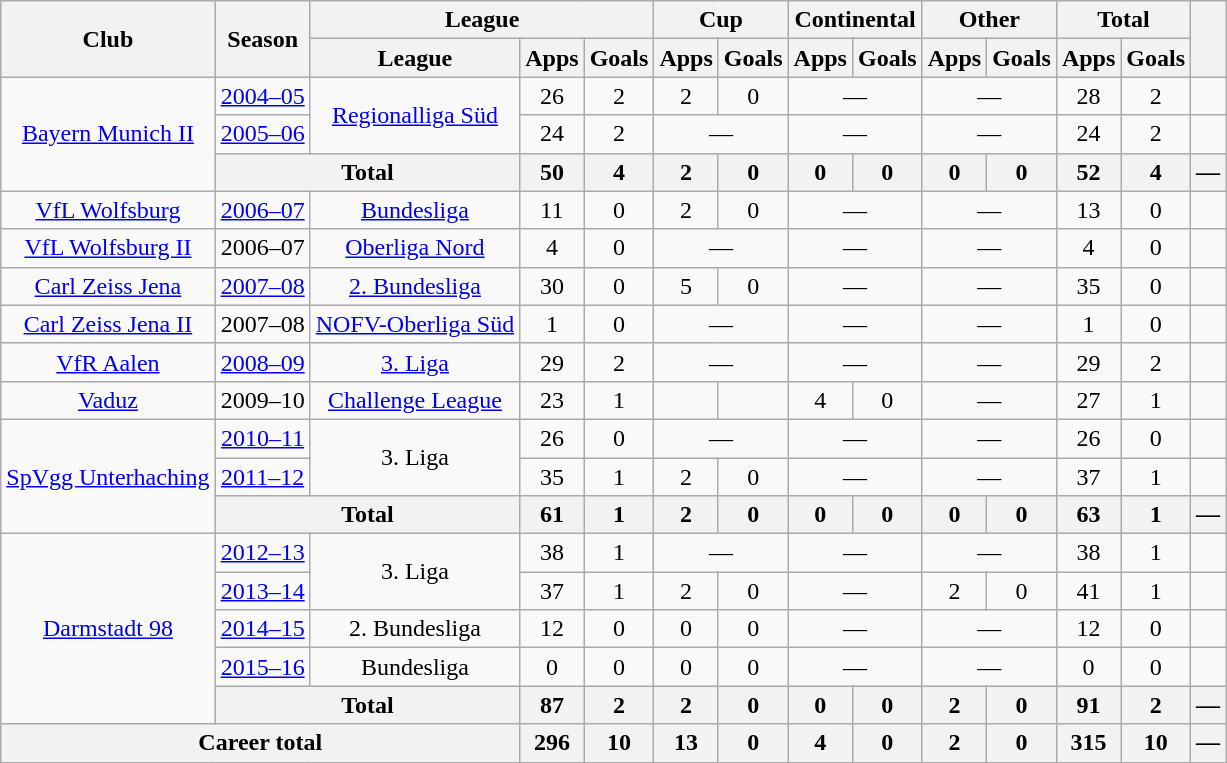<table class="wikitable" style="text-align:center">
<tr>
<th rowspan="2">Club</th>
<th rowspan="2">Season</th>
<th colspan="3">League</th>
<th colspan="2">Cup</th>
<th colspan="2">Continental</th>
<th colspan="2">Other</th>
<th colspan="2">Total</th>
<th rowspan="2"></th>
</tr>
<tr>
<th>League</th>
<th>Apps</th>
<th>Goals</th>
<th>Apps</th>
<th>Goals</th>
<th>Apps</th>
<th>Goals</th>
<th>Apps</th>
<th>Goals</th>
<th>Apps</th>
<th>Goals</th>
</tr>
<tr>
<td rowspan="3"><a href='#'>Bayern Munich II</a></td>
<td><a href='#'>2004–05</a></td>
<td rowspan="2"><a href='#'>Regionalliga Süd</a></td>
<td>26</td>
<td>2</td>
<td>2</td>
<td>0</td>
<td colspan="2">—</td>
<td colspan="2">—</td>
<td>28</td>
<td>2</td>
<td></td>
</tr>
<tr>
<td><a href='#'>2005–06</a></td>
<td>24</td>
<td>2</td>
<td colspan="2">—</td>
<td colspan="2">—</td>
<td colspan="2">—</td>
<td>24</td>
<td>2</td>
<td></td>
</tr>
<tr>
<th colspan="2">Total</th>
<th>50</th>
<th>4</th>
<th>2</th>
<th>0</th>
<th>0</th>
<th>0</th>
<th>0</th>
<th>0</th>
<th>52</th>
<th>4</th>
<th>—</th>
</tr>
<tr>
<td><a href='#'>VfL Wolfsburg</a></td>
<td><a href='#'>2006–07</a></td>
<td><a href='#'>Bundesliga</a></td>
<td>11</td>
<td>0</td>
<td>2</td>
<td>0</td>
<td colspan="2">—</td>
<td colspan="2">—</td>
<td>13</td>
<td>0</td>
<td></td>
</tr>
<tr>
<td><a href='#'>VfL Wolfsburg II</a></td>
<td>2006–07</td>
<td><a href='#'>Oberliga Nord</a></td>
<td>4</td>
<td>0</td>
<td colspan="2">—</td>
<td colspan="2">—</td>
<td colspan="2">—</td>
<td>4</td>
<td>0</td>
<td></td>
</tr>
<tr>
<td><a href='#'>Carl Zeiss Jena</a></td>
<td><a href='#'>2007–08</a></td>
<td><a href='#'>2. Bundesliga</a></td>
<td>30</td>
<td>0</td>
<td>5</td>
<td>0</td>
<td colspan="2">—</td>
<td colspan="2">—</td>
<td>35</td>
<td>0</td>
<td></td>
</tr>
<tr>
<td><a href='#'>Carl Zeiss Jena II</a></td>
<td>2007–08</td>
<td><a href='#'>NOFV-Oberliga Süd</a></td>
<td>1</td>
<td>0</td>
<td colspan="2">—</td>
<td colspan="2">—</td>
<td colspan="2">—</td>
<td>1</td>
<td>0</td>
<td></td>
</tr>
<tr>
<td><a href='#'>VfR Aalen</a></td>
<td><a href='#'>2008–09</a></td>
<td><a href='#'>3. Liga</a></td>
<td>29</td>
<td>2</td>
<td colspan="2">—</td>
<td colspan="2">—</td>
<td colspan="2">—</td>
<td>29</td>
<td>2</td>
<td></td>
</tr>
<tr>
<td><a href='#'>Vaduz</a></td>
<td>2009–10</td>
<td><a href='#'>Challenge League</a></td>
<td>23</td>
<td>1</td>
<td></td>
<td></td>
<td>4</td>
<td>0</td>
<td colspan="2">—</td>
<td>27</td>
<td>1</td>
<td></td>
</tr>
<tr>
<td rowspan="3"><a href='#'>SpVgg Unterhaching</a></td>
<td><a href='#'>2010–11</a></td>
<td rowspan="2">3. Liga</td>
<td>26</td>
<td>0</td>
<td colspan="2">—</td>
<td colspan="2">—</td>
<td colspan="2">—</td>
<td>26</td>
<td>0</td>
<td></td>
</tr>
<tr>
<td><a href='#'>2011–12</a></td>
<td>35</td>
<td>1</td>
<td>2</td>
<td>0</td>
<td colspan="2">—</td>
<td colspan="2">—</td>
<td>37</td>
<td>1</td>
<td></td>
</tr>
<tr>
<th colspan="2">Total</th>
<th>61</th>
<th>1</th>
<th>2</th>
<th>0</th>
<th>0</th>
<th>0</th>
<th>0</th>
<th>0</th>
<th>63</th>
<th>1</th>
<th>—</th>
</tr>
<tr>
<td rowspan="5"><a href='#'>Darmstadt 98</a></td>
<td><a href='#'>2012–13</a></td>
<td rowspan="2">3. Liga</td>
<td>38</td>
<td>1</td>
<td colspan="2">—</td>
<td colspan="2">—</td>
<td colspan="2">—</td>
<td>38</td>
<td>1</td>
<td></td>
</tr>
<tr>
<td><a href='#'>2013–14</a></td>
<td>37</td>
<td>1</td>
<td>2</td>
<td>0</td>
<td colspan="2">—</td>
<td>2</td>
<td>0</td>
<td>41</td>
<td>1</td>
<td></td>
</tr>
<tr>
<td><a href='#'>2014–15</a></td>
<td>2. Bundesliga</td>
<td>12</td>
<td>0</td>
<td>0</td>
<td>0</td>
<td colspan="2">—</td>
<td colspan="2">—</td>
<td>12</td>
<td>0</td>
<td></td>
</tr>
<tr>
<td><a href='#'>2015–16</a></td>
<td>Bundesliga</td>
<td>0</td>
<td>0</td>
<td>0</td>
<td>0</td>
<td colspan="2">—</td>
<td colspan="2">—</td>
<td>0</td>
<td>0</td>
<td></td>
</tr>
<tr>
<th colspan="2">Total</th>
<th>87</th>
<th>2</th>
<th>2</th>
<th>0</th>
<th>0</th>
<th>0</th>
<th>2</th>
<th>0</th>
<th>91</th>
<th>2</th>
<th>—</th>
</tr>
<tr>
<th colspan="3">Career total</th>
<th>296</th>
<th>10</th>
<th>13</th>
<th>0</th>
<th>4</th>
<th>0</th>
<th>2</th>
<th>0</th>
<th>315</th>
<th>10</th>
<th>—</th>
</tr>
</table>
